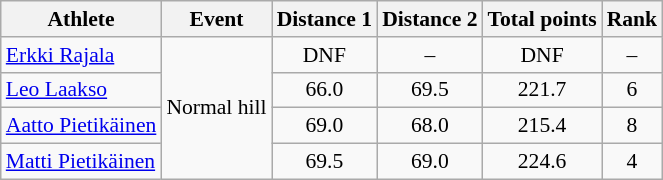<table class="wikitable" style="font-size:90%">
<tr>
<th>Athlete</th>
<th>Event</th>
<th>Distance 1</th>
<th>Distance 2</th>
<th>Total points</th>
<th>Rank</th>
</tr>
<tr>
<td><a href='#'>Erkki Rajala</a></td>
<td rowspan="4">Normal hill</td>
<td align="center">DNF</td>
<td align="center">–</td>
<td align="center">DNF</td>
<td align="center">–</td>
</tr>
<tr>
<td><a href='#'>Leo Laakso</a></td>
<td align="center">66.0</td>
<td align="center">69.5</td>
<td align="center">221.7</td>
<td align="center">6</td>
</tr>
<tr>
<td><a href='#'>Aatto Pietikäinen</a></td>
<td align="center">69.0</td>
<td align="center">68.0</td>
<td align="center">215.4</td>
<td align="center">8</td>
</tr>
<tr>
<td><a href='#'>Matti Pietikäinen</a></td>
<td align="center">69.5</td>
<td align="center">69.0</td>
<td align="center">224.6</td>
<td align="center">4</td>
</tr>
</table>
